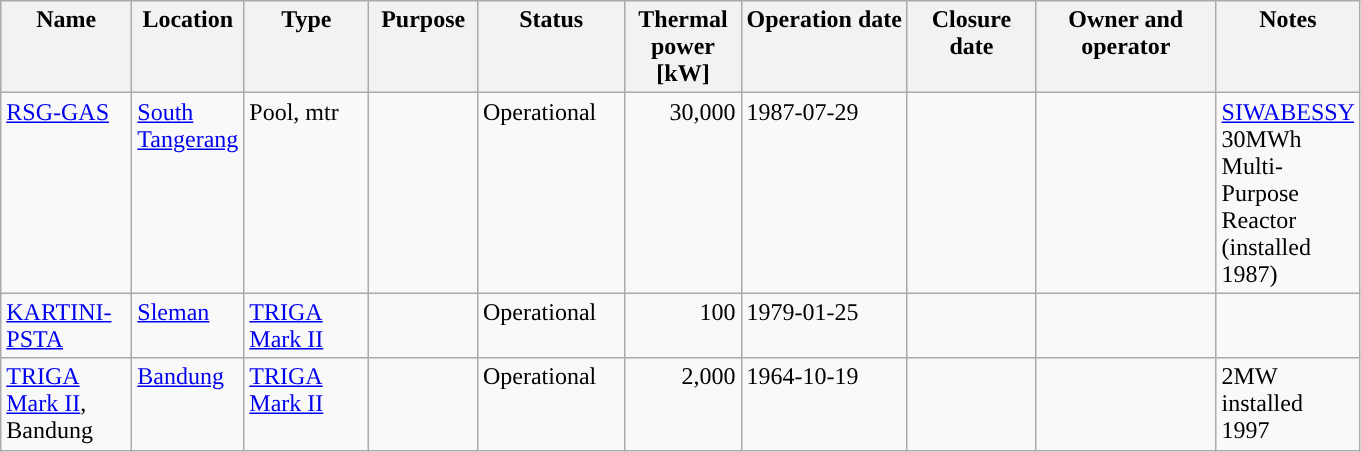<table class="wikitable" >
<tr valign="top">
<th width="80">Name</th>
<th width="65">Location</th>
<th width="76">Type</th>
<th width="65">Purpose</th>
<th width="91">Status</th>
<th width="70“">Thermal power [kW]</th>
<th width=„67“>Operation date</th>
<th width="78“">Closure date</th>
<th width="113“">Owner and operator</th>
<th width="65">Notes</th>
</tr>
<tr valign="top">
<td><a href='#'>RSG-GAS</a></td>
<td><a href='#'>South Tangerang</a></td>
<td>Pool, mtr</td>
<td></td>
<td>Operational</td>
<td align="right">30,000</td>
<td>1987-07-29</td>
<td></td>
<td></td>
<td><a href='#'>SIWABESSY</a> 30MWh Multi-Purpose Reactor (installed 1987)</td>
</tr>
<tr valign="top">
<td><a href='#'>KARTINI-PSTA</a></td>
<td><a href='#'>Sleman</a></td>
<td><a href='#'>TRIGA Mark II</a></td>
<td></td>
<td>Operational</td>
<td align="right">100</td>
<td>1979-01-25</td>
<td></td>
<td></td>
<td></td>
</tr>
<tr valign="top">
<td><a href='#'>TRIGA Mark II</a>, Bandung</td>
<td><a href='#'>Bandung</a></td>
<td><a href='#'>TRIGA Mark II</a></td>
<td></td>
<td>Operational</td>
<td align="right">2,000</td>
<td>1964-10-19</td>
<td></td>
<td></td>
<td>2MW installed 1997</td>
</tr>
</table>
